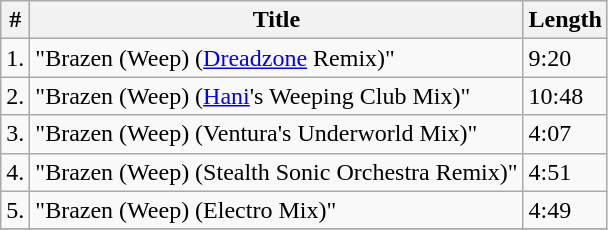<table class="wikitable">
<tr>
<th>#</th>
<th>Title</th>
<th>Length</th>
</tr>
<tr>
<td>1.</td>
<td>"Brazen (Weep) (<a href='#'>Dreadzone</a> Remix)"</td>
<td>9:20</td>
</tr>
<tr>
<td>2.</td>
<td>"Brazen (Weep) (<a href='#'>Hani</a>'s Weeping Club Mix)"</td>
<td>10:48</td>
</tr>
<tr>
<td>3.</td>
<td>"Brazen (Weep) (Ventura's Underworld Mix)"</td>
<td>4:07</td>
</tr>
<tr>
<td>4.</td>
<td>"Brazen (Weep) (Stealth Sonic Orchestra Remix)"</td>
<td>4:51</td>
</tr>
<tr>
<td>5.</td>
<td>"Brazen (Weep) (Electro Mix)"</td>
<td>4:49</td>
</tr>
<tr>
</tr>
</table>
